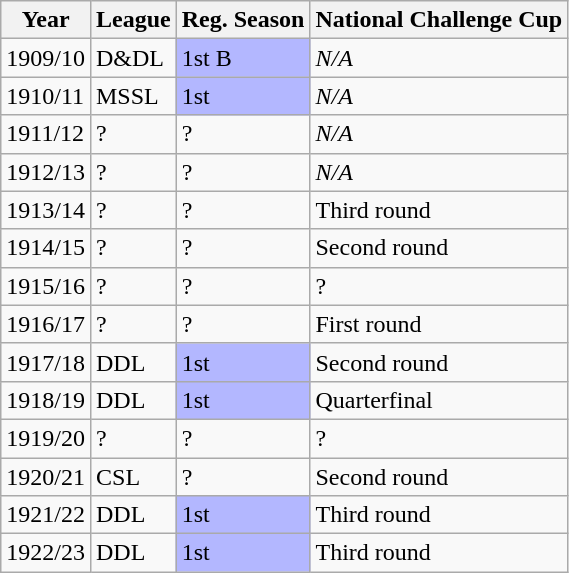<table class="wikitable">
<tr>
<th>Year</th>
<th>League</th>
<th>Reg. Season</th>
<th>National Challenge Cup</th>
</tr>
<tr>
<td>1909/10</td>
<td>D&DL</td>
<td bgcolor="B3B7FF">1st B</td>
<td><em>N/A</em></td>
</tr>
<tr>
<td>1910/11</td>
<td>MSSL</td>
<td bgcolor="B3B7FF">1st</td>
<td><em>N/A</em></td>
</tr>
<tr>
<td>1911/12</td>
<td>?</td>
<td>?</td>
<td><em>N/A</em></td>
</tr>
<tr>
<td>1912/13</td>
<td>?</td>
<td>?</td>
<td><em>N/A</em></td>
</tr>
<tr>
<td>1913/14</td>
<td>?</td>
<td>?</td>
<td>Third round</td>
</tr>
<tr>
<td>1914/15</td>
<td>?</td>
<td>?</td>
<td>Second round</td>
</tr>
<tr>
<td>1915/16</td>
<td>?</td>
<td>?</td>
<td>?</td>
</tr>
<tr>
<td>1916/17</td>
<td>?</td>
<td>?</td>
<td>First round</td>
</tr>
<tr>
<td>1917/18</td>
<td>DDL</td>
<td bgcolor="B3B7FF">1st</td>
<td>Second round</td>
</tr>
<tr>
<td>1918/19</td>
<td>DDL</td>
<td bgcolor="B3B7FF">1st</td>
<td>Quarterfinal</td>
</tr>
<tr>
<td>1919/20</td>
<td>?</td>
<td>?</td>
<td>?</td>
</tr>
<tr>
<td>1920/21</td>
<td>CSL</td>
<td>?</td>
<td>Second round</td>
</tr>
<tr>
<td>1921/22</td>
<td>DDL</td>
<td bgcolor="B3B7FF">1st</td>
<td>Third round</td>
</tr>
<tr>
<td>1922/23</td>
<td>DDL</td>
<td bgcolor="B3B7FF">1st</td>
<td>Third round</td>
</tr>
</table>
